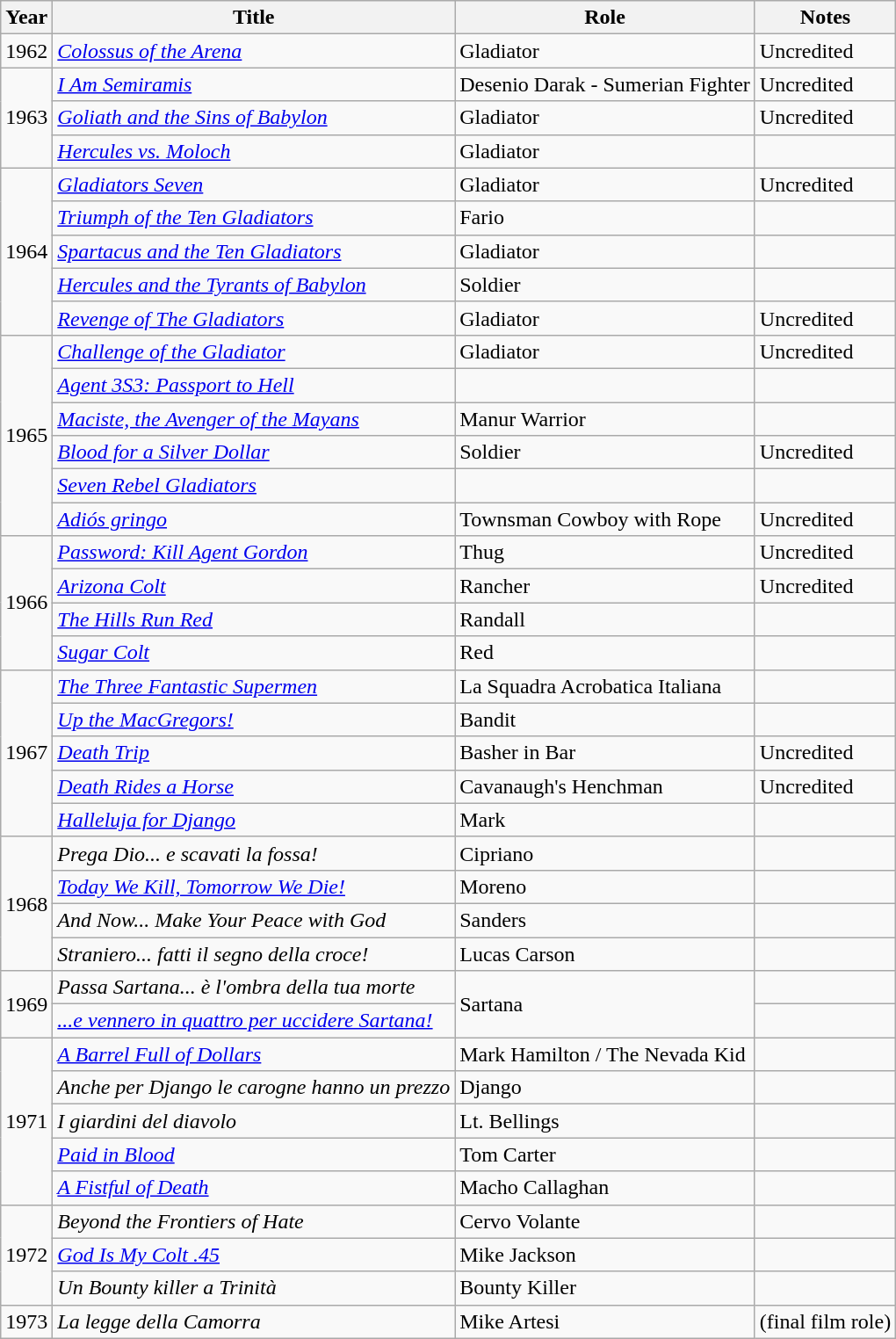<table class="wikitable sortable">
<tr>
<th>Year</th>
<th>Title</th>
<th>Role</th>
<th class="unsortable">Notes</th>
</tr>
<tr>
<td>1962</td>
<td><em><a href='#'>Colossus of the Arena</a></em></td>
<td>Gladiator</td>
<td>Uncredited</td>
</tr>
<tr>
<td rowspan=3>1963</td>
<td><em><a href='#'>I Am Semiramis</a></em></td>
<td>Desenio Darak - Sumerian Fighter</td>
<td>Uncredited</td>
</tr>
<tr>
<td><em><a href='#'>Goliath and the Sins of Babylon</a></em></td>
<td>Gladiator</td>
<td>Uncredited</td>
</tr>
<tr>
<td><em><a href='#'>Hercules vs. Moloch</a></em></td>
<td>Gladiator</td>
<td></td>
</tr>
<tr>
<td rowspan=5>1964</td>
<td><em><a href='#'>Gladiators Seven</a></em></td>
<td>Gladiator</td>
<td>Uncredited</td>
</tr>
<tr>
<td><em><a href='#'>Triumph of the Ten Gladiators</a></em></td>
<td>Fario</td>
<td></td>
</tr>
<tr>
<td><em><a href='#'>Spartacus and the Ten Gladiators</a></em></td>
<td>Gladiator</td>
<td></td>
</tr>
<tr>
<td><em><a href='#'>Hercules and the Tyrants of Babylon</a></em></td>
<td>Soldier</td>
<td></td>
</tr>
<tr>
<td><em><a href='#'>Revenge of The Gladiators</a></em></td>
<td>Gladiator</td>
<td>Uncredited</td>
</tr>
<tr>
<td rowspan=6>1965</td>
<td><em><a href='#'>Challenge of the Gladiator</a></em></td>
<td>Gladiator</td>
<td>Uncredited</td>
</tr>
<tr>
<td><em><a href='#'>Agent 3S3: Passport to Hell</a></em></td>
<td></td>
<td></td>
</tr>
<tr>
<td><em><a href='#'>Maciste, the Avenger of the Mayans</a></em></td>
<td>Manur Warrior</td>
<td></td>
</tr>
<tr>
<td><em><a href='#'>Blood for a Silver Dollar</a></em></td>
<td>Soldier</td>
<td>Uncredited</td>
</tr>
<tr>
<td><em><a href='#'>Seven Rebel Gladiators</a></em></td>
<td></td>
<td></td>
</tr>
<tr>
<td><em><a href='#'>Adiós gringo</a></em></td>
<td>Townsman Cowboy with Rope</td>
<td>Uncredited</td>
</tr>
<tr>
<td rowspan=4>1966</td>
<td><em><a href='#'>Password: Kill Agent Gordon</a></em></td>
<td>Thug</td>
<td>Uncredited</td>
</tr>
<tr>
<td><em><a href='#'>Arizona Colt</a></em></td>
<td>Rancher</td>
<td>Uncredited</td>
</tr>
<tr>
<td><em><a href='#'>The Hills Run Red</a></em></td>
<td>Randall</td>
<td></td>
</tr>
<tr>
<td><em><a href='#'>Sugar Colt</a></em></td>
<td>Red</td>
<td></td>
</tr>
<tr>
<td rowspan=5>1967</td>
<td><em><a href='#'>The Three Fantastic Supermen</a></em></td>
<td>La Squadra Acrobatica Italiana</td>
<td></td>
</tr>
<tr>
<td><em><a href='#'>Up the MacGregors!</a></em></td>
<td>Bandit</td>
<td></td>
</tr>
<tr>
<td><em><a href='#'>Death Trip</a></em></td>
<td>Basher in Bar</td>
<td>Uncredited</td>
</tr>
<tr>
<td><em><a href='#'>Death Rides a Horse</a></em></td>
<td>Cavanaugh's Henchman</td>
<td>Uncredited</td>
</tr>
<tr>
<td><em><a href='#'>Halleluja for Django</a></em></td>
<td>Mark</td>
<td></td>
</tr>
<tr>
<td rowspan=4>1968</td>
<td><em>Prega Dio... e scavati la fossa!</em></td>
<td>Cipriano</td>
<td></td>
</tr>
<tr>
<td><em><a href='#'>Today We Kill, Tomorrow We Die!</a></em></td>
<td>Moreno</td>
<td></td>
</tr>
<tr>
<td><em>And Now... Make Your Peace with God</em></td>
<td>Sanders</td>
<td></td>
</tr>
<tr>
<td><em>Straniero... fatti il segno della croce!</em></td>
<td>Lucas Carson</td>
<td></td>
</tr>
<tr>
<td rowspan=2>1969</td>
<td><em>Passa Sartana... è l'ombra della tua morte</em></td>
<td rowspan=2>Sartana</td>
<td></td>
</tr>
<tr>
<td><em><a href='#'>...e vennero in quattro per uccidere Sartana!</a></em></td>
<td></td>
</tr>
<tr>
<td rowspan=5>1971</td>
<td><em><a href='#'>A Barrel Full of Dollars</a></em></td>
<td>Mark Hamilton / The Nevada Kid</td>
<td></td>
</tr>
<tr>
<td><em>Anche per Django le carogne hanno un prezzo</em></td>
<td>Django</td>
<td></td>
</tr>
<tr>
<td><em>I giardini del diavolo</em></td>
<td>Lt. Bellings</td>
<td></td>
</tr>
<tr>
<td><em><a href='#'>Paid in Blood</a></em></td>
<td>Tom Carter</td>
<td></td>
</tr>
<tr>
<td><em><a href='#'>A Fistful of Death</a></em></td>
<td>Macho Callaghan</td>
<td></td>
</tr>
<tr>
<td rowspan=3>1972</td>
<td><em>Beyond the Frontiers of Hate</em></td>
<td>Cervo Volante</td>
<td></td>
</tr>
<tr>
<td><em><a href='#'>God Is My Colt .45</a></em></td>
<td>Mike Jackson</td>
<td></td>
</tr>
<tr>
<td><em>Un Bounty killer a Trinità</em></td>
<td>Bounty Killer</td>
<td></td>
</tr>
<tr>
<td>1973</td>
<td><em>La legge della Camorra</em></td>
<td>Mike Artesi</td>
<td>(final film role)</td>
</tr>
</table>
